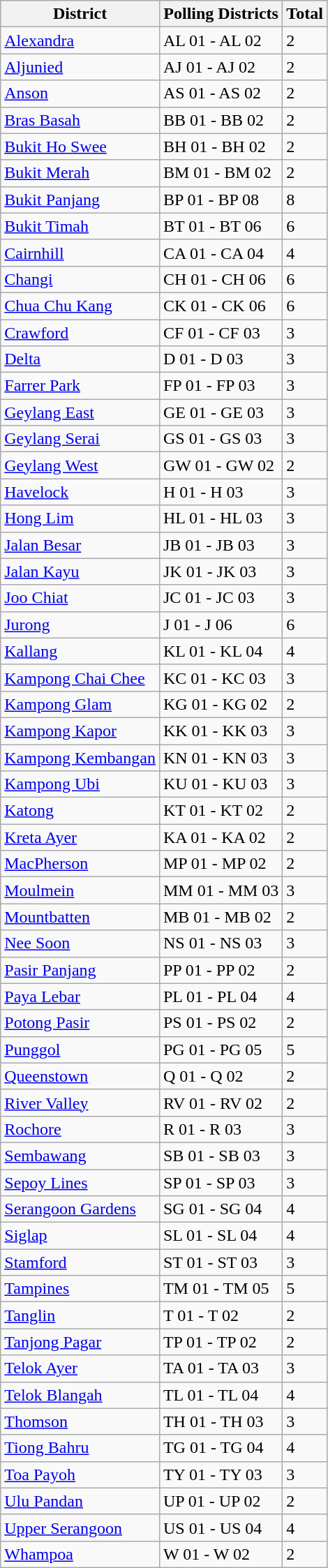<table class="wikitable">
<tr>
<th>District</th>
<th>Polling Districts</th>
<th>Total</th>
</tr>
<tr>
<td><a href='#'>Alexandra</a></td>
<td>AL 01 - AL 02</td>
<td>2</td>
</tr>
<tr>
<td><a href='#'>Aljunied</a></td>
<td>AJ 01 - AJ 02</td>
<td>2</td>
</tr>
<tr>
<td><a href='#'>Anson</a></td>
<td>AS 01 - AS 02</td>
<td>2</td>
</tr>
<tr>
<td><a href='#'>Bras Basah</a></td>
<td>BB 01 - BB 02</td>
<td>2</td>
</tr>
<tr>
<td><a href='#'>Bukit Ho Swee</a></td>
<td>BH 01 - BH 02</td>
<td>2</td>
</tr>
<tr>
<td><a href='#'>Bukit Merah</a></td>
<td>BM 01 - BM 02</td>
<td>2</td>
</tr>
<tr>
<td><a href='#'>Bukit Panjang</a></td>
<td>BP 01 - BP 08</td>
<td>8</td>
</tr>
<tr>
<td><a href='#'>Bukit Timah</a></td>
<td>BT 01 - BT 06</td>
<td>6</td>
</tr>
<tr>
<td><a href='#'>Cairnhill</a></td>
<td>CA 01 - CA 04</td>
<td>4</td>
</tr>
<tr>
<td><a href='#'>Changi</a></td>
<td>CH 01 - CH 06</td>
<td>6</td>
</tr>
<tr>
<td><a href='#'>Chua Chu Kang</a></td>
<td>CK 01 - CK 06</td>
<td>6</td>
</tr>
<tr>
<td><a href='#'>Crawford</a></td>
<td>CF 01 - CF 03</td>
<td>3</td>
</tr>
<tr>
<td><a href='#'>Delta</a></td>
<td>D 01 - D 03</td>
<td>3</td>
</tr>
<tr>
<td><a href='#'>Farrer Park</a></td>
<td>FP 01 - FP 03</td>
<td>3</td>
</tr>
<tr>
<td><a href='#'>Geylang East</a></td>
<td>GE 01 - GE 03</td>
<td>3</td>
</tr>
<tr>
<td><a href='#'>Geylang Serai</a></td>
<td>GS 01 - GS 03</td>
<td>3</td>
</tr>
<tr>
<td><a href='#'>Geylang West</a></td>
<td>GW 01 - GW 02</td>
<td>2</td>
</tr>
<tr>
<td><a href='#'>Havelock</a></td>
<td>H 01 - H 03</td>
<td>3</td>
</tr>
<tr>
<td><a href='#'>Hong Lim</a></td>
<td>HL 01 - HL 03</td>
<td>3</td>
</tr>
<tr>
<td><a href='#'>Jalan Besar</a></td>
<td>JB 01 - JB 03</td>
<td>3</td>
</tr>
<tr>
<td><a href='#'>Jalan Kayu</a></td>
<td>JK 01 - JK 03</td>
<td>3</td>
</tr>
<tr>
<td><a href='#'>Joo Chiat</a></td>
<td>JC 01 - JC 03</td>
<td>3</td>
</tr>
<tr>
<td><a href='#'>Jurong</a></td>
<td>J 01 - J 06</td>
<td>6</td>
</tr>
<tr>
<td><a href='#'>Kallang</a></td>
<td>KL 01 - KL 04</td>
<td>4</td>
</tr>
<tr>
<td><a href='#'>Kampong Chai Chee</a></td>
<td>KC 01 - KC 03</td>
<td>3</td>
</tr>
<tr>
<td><a href='#'>Kampong Glam</a></td>
<td>KG 01 - KG 02</td>
<td>2</td>
</tr>
<tr>
<td><a href='#'>Kampong Kapor</a></td>
<td>KK 01 - KK 03</td>
<td>3</td>
</tr>
<tr>
<td><a href='#'>Kampong Kembangan</a></td>
<td>KN 01 - KN 03</td>
<td>3</td>
</tr>
<tr>
<td><a href='#'>Kampong Ubi</a></td>
<td>KU 01 - KU 03</td>
<td>3</td>
</tr>
<tr>
<td><a href='#'>Katong</a></td>
<td>KT 01 - KT 02</td>
<td>2</td>
</tr>
<tr>
<td><a href='#'>Kreta Ayer</a></td>
<td>KA 01 - KA 02</td>
<td>2</td>
</tr>
<tr>
<td><a href='#'>MacPherson</a></td>
<td>MP 01 - MP 02</td>
<td>2</td>
</tr>
<tr>
<td><a href='#'>Moulmein</a></td>
<td>MM 01 - MM 03</td>
<td>3</td>
</tr>
<tr>
<td><a href='#'>Mountbatten</a></td>
<td>MB 01 - MB 02</td>
<td>2</td>
</tr>
<tr>
<td><a href='#'>Nee Soon</a></td>
<td>NS 01 - NS 03</td>
<td>3</td>
</tr>
<tr>
<td><a href='#'>Pasir Panjang</a></td>
<td>PP 01 - PP 02</td>
<td>2</td>
</tr>
<tr>
<td><a href='#'>Paya Lebar</a></td>
<td>PL 01 - PL 04</td>
<td>4</td>
</tr>
<tr>
<td><a href='#'>Potong Pasir</a></td>
<td>PS 01 - PS 02</td>
<td>2</td>
</tr>
<tr>
<td><a href='#'>Punggol</a></td>
<td>PG 01 - PG 05</td>
<td>5</td>
</tr>
<tr>
<td><a href='#'>Queenstown</a></td>
<td>Q 01 - Q 02</td>
<td>2</td>
</tr>
<tr>
<td><a href='#'>River Valley</a></td>
<td>RV 01 - RV 02</td>
<td>2</td>
</tr>
<tr>
<td><a href='#'>Rochore</a></td>
<td>R 01 - R 03</td>
<td>3</td>
</tr>
<tr>
<td><a href='#'>Sembawang</a></td>
<td>SB 01 - SB 03</td>
<td>3</td>
</tr>
<tr>
<td><a href='#'>Sepoy Lines</a></td>
<td>SP 01 - SP 03</td>
<td>3</td>
</tr>
<tr>
<td><a href='#'>Serangoon Gardens</a></td>
<td>SG 01 - SG 04</td>
<td>4</td>
</tr>
<tr>
<td><a href='#'>Siglap</a></td>
<td>SL 01 - SL 04</td>
<td>4</td>
</tr>
<tr>
<td><a href='#'>Stamford</a></td>
<td>ST 01 - ST 03</td>
<td>3</td>
</tr>
<tr>
<td><a href='#'>Tampines</a></td>
<td>TM 01 - TM 05</td>
<td>5</td>
</tr>
<tr>
<td><a href='#'>Tanglin</a></td>
<td>T 01 - T 02</td>
<td>2</td>
</tr>
<tr>
<td><a href='#'>Tanjong Pagar</a></td>
<td>TP 01 - TP 02</td>
<td>2</td>
</tr>
<tr>
<td><a href='#'>Telok Ayer</a></td>
<td>TA 01 - TA 03</td>
<td>3</td>
</tr>
<tr>
<td><a href='#'>Telok Blangah</a></td>
<td>TL 01 - TL 04</td>
<td>4</td>
</tr>
<tr>
<td><a href='#'>Thomson</a></td>
<td>TH 01 - TH 03</td>
<td>3</td>
</tr>
<tr>
<td><a href='#'>Tiong Bahru</a></td>
<td>TG 01 - TG 04</td>
<td>4</td>
</tr>
<tr>
<td><a href='#'>Toa Payoh</a></td>
<td>TY 01 - TY 03</td>
<td>3</td>
</tr>
<tr>
<td><a href='#'>Ulu Pandan</a></td>
<td>UP 01 - UP 02</td>
<td>2</td>
</tr>
<tr>
<td><a href='#'>Upper Serangoon</a></td>
<td>US 01 - US 04</td>
<td>4</td>
</tr>
<tr>
<td><a href='#'>Whampoa</a></td>
<td>W 01 - W 02</td>
<td>2</td>
</tr>
</table>
